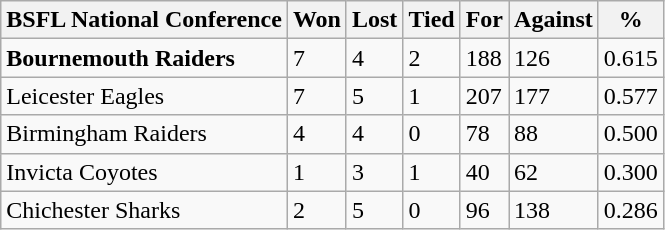<table class="wikitable" border="1">
<tr>
<th>BSFL National Conference</th>
<th>Won</th>
<th>Lost</th>
<th>Tied</th>
<th>For</th>
<th>Against</th>
<th>%</th>
</tr>
<tr>
<td><strong>Bournemouth Raiders</strong></td>
<td>7</td>
<td>4</td>
<td>2</td>
<td>188</td>
<td>126</td>
<td>0.615</td>
</tr>
<tr>
<td>Leicester Eagles</td>
<td>7</td>
<td>5</td>
<td>1</td>
<td>207</td>
<td>177</td>
<td>0.577</td>
</tr>
<tr>
<td>Birmingham Raiders</td>
<td>4</td>
<td>4</td>
<td>0</td>
<td>78</td>
<td>88</td>
<td>0.500</td>
</tr>
<tr>
<td>Invicta Coyotes</td>
<td>1</td>
<td>3</td>
<td>1</td>
<td>40</td>
<td>62</td>
<td>0.300</td>
</tr>
<tr>
<td>Chichester Sharks</td>
<td>2</td>
<td>5</td>
<td>0</td>
<td>96</td>
<td>138</td>
<td>0.286</td>
</tr>
</table>
